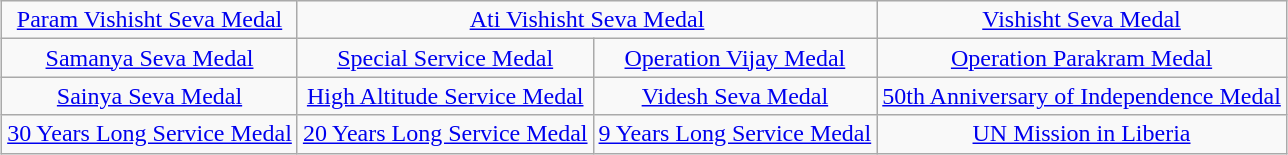<table class="wikitable" style="margin:1em auto; text-align:center;">
<tr>
<td colspan="1"><a href='#'>Param Vishisht Seva Medal</a></td>
<td colspan="2"><a href='#'>Ati Vishisht Seva Medal</a></td>
<td colspan="1"><a href='#'>Vishisht Seva Medal</a></td>
</tr>
<tr>
<td><a href='#'>Samanya Seva Medal</a></td>
<td><a href='#'>Special Service Medal</a></td>
<td><a href='#'>Operation Vijay Medal</a></td>
<td><a href='#'>Operation Parakram Medal</a></td>
</tr>
<tr>
<td><a href='#'>Sainya Seva Medal</a></td>
<td><a href='#'>High Altitude Service Medal</a></td>
<td><a href='#'>Videsh Seva Medal</a></td>
<td><a href='#'>50th Anniversary of Independence Medal</a></td>
</tr>
<tr>
<td><a href='#'>30 Years Long Service Medal</a></td>
<td><a href='#'>20 Years Long Service Medal</a></td>
<td><a href='#'>9 Years Long Service Medal</a></td>
<td><a href='#'>UN Mission in Liberia</a></td>
</tr>
</table>
